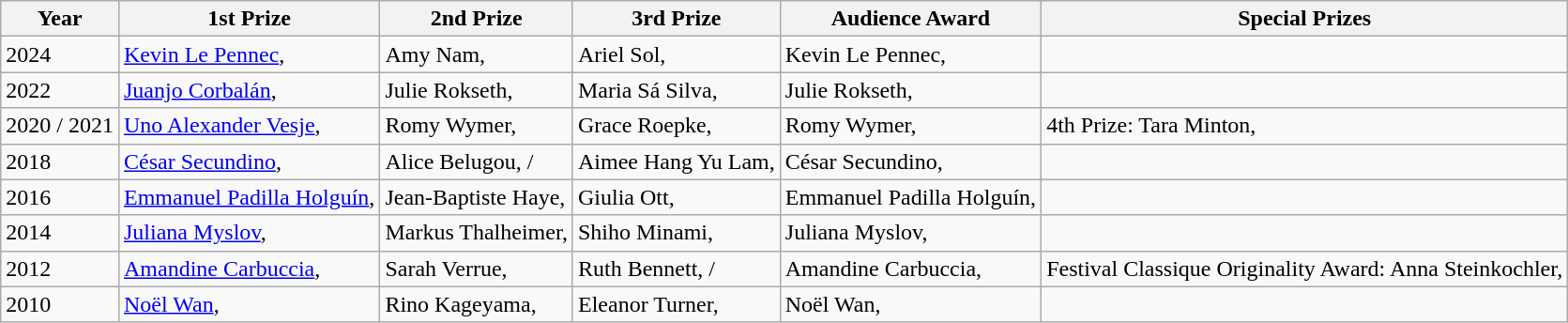<table class="wikitable sortable">
<tr>
<th>Year</th>
<th>1st Prize</th>
<th>2nd Prize</th>
<th>3rd Prize</th>
<th>Audience Award</th>
<th>Special Prizes</th>
</tr>
<tr>
<td>2024<br></td>
<td><a href='#'>Kevin Le Pennec</a>, </td>
<td>Amy Nam, </td>
<td>Ariel Sol, </td>
<td>Kevin Le Pennec, </td>
<td></td>
</tr>
<tr>
<td>2022 </td>
<td><a href='#'>Juanjo Corbalán</a>, </td>
<td>Julie Rokseth, </td>
<td>Maria Sá Silva, </td>
<td>Julie Rokseth, </td>
<td></td>
</tr>
<tr>
<td>2020 / 2021 </td>
<td><a href='#'>Uno Alexander Vesje</a>, </td>
<td>Romy Wymer, </td>
<td>Grace Roepke, </td>
<td>Romy Wymer, </td>
<td>4th Prize: Tara Minton, </td>
</tr>
<tr>
<td>2018</td>
<td><a href='#'>César Secundino</a>, </td>
<td>Alice Belugou, / </td>
<td>Aimee Hang Yu Lam, </td>
<td>César Secundino, </td>
<td></td>
</tr>
<tr>
<td>2016</td>
<td><a href='#'>Emmanuel Padilla Holguín</a>, </td>
<td>Jean-Baptiste Haye, </td>
<td>Giulia Ott, </td>
<td>Emmanuel Padilla Holguín, </td>
<td></td>
</tr>
<tr>
<td>2014</td>
<td><a href='#'>Juliana Myslov</a>, </td>
<td>Markus Thalheimer, </td>
<td>Shiho Minami, </td>
<td>Juliana Myslov, </td>
<td></td>
</tr>
<tr>
<td>2012</td>
<td><a href='#'>Amandine Carbuccia</a>, </td>
<td>Sarah Verrue, </td>
<td>Ruth Bennett, / </td>
<td>Amandine Carbuccia, </td>
<td>Festival Classique Originality Award: Anna Steinkochler, </td>
</tr>
<tr>
<td>2010</td>
<td><a href='#'>Noël Wan</a>, </td>
<td>Rino Kageyama, </td>
<td>Eleanor Turner, </td>
<td>Noël Wan, </td>
<td></td>
</tr>
</table>
